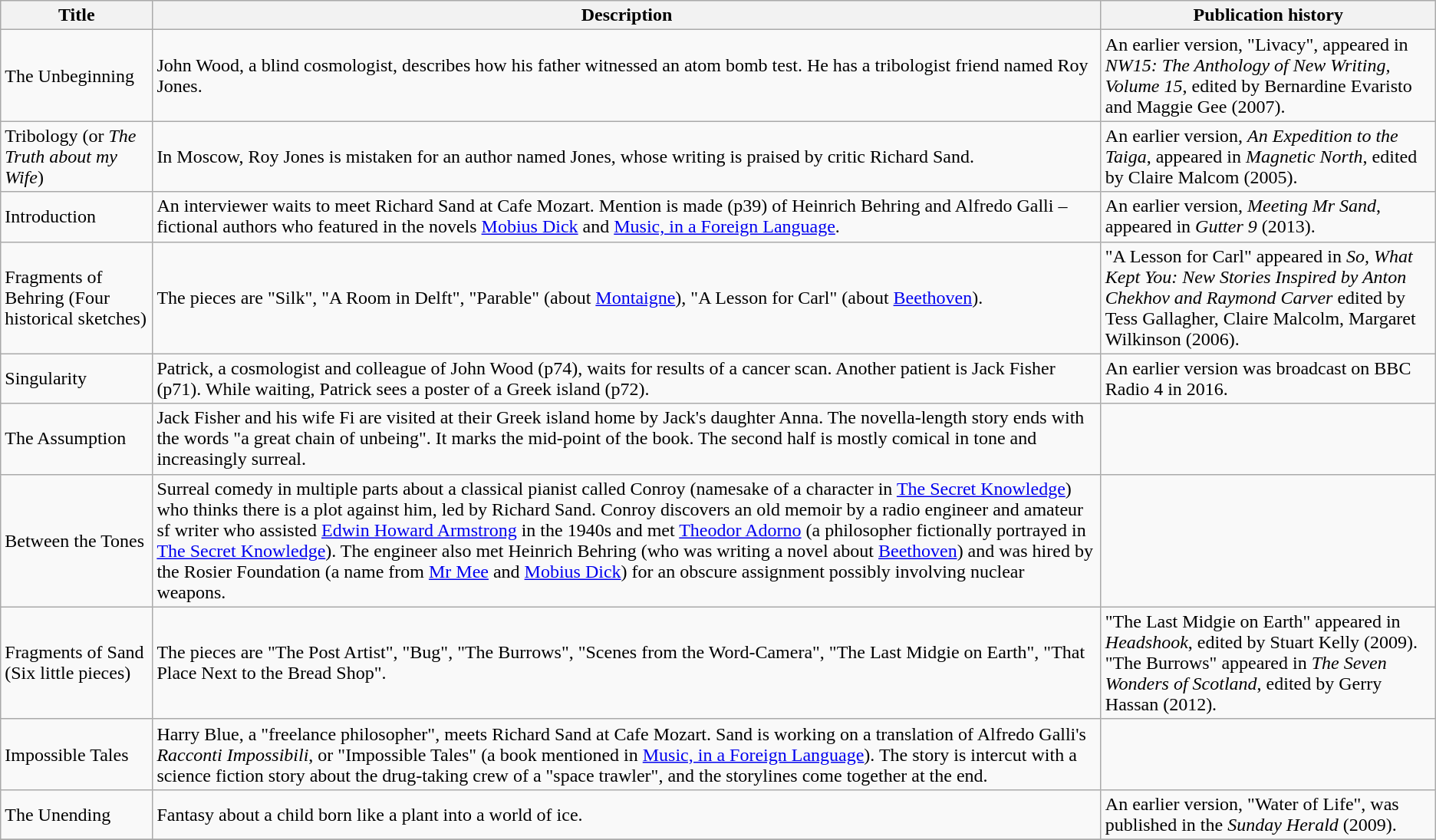<table class="wikitable">
<tr>
<th>Title</th>
<th>Description</th>
<th>Publication history</th>
</tr>
<tr>
<td>The Unbeginning</td>
<td>John Wood, a blind cosmologist, describes how his father witnessed an atom bomb test. He has a tribologist friend named Roy Jones.</td>
<td>An earlier version, "Livacy", appeared in <em>NW15: The Anthology of New Writing, Volume 15</em>, edited by Bernardine Evaristo and Maggie Gee (2007).</td>
</tr>
<tr>
<td>Tribology (or <em>The Truth about my Wife</em>)</td>
<td>In Moscow, Roy Jones  is mistaken for an author named Jones, whose writing is praised by critic Richard Sand.</td>
<td>An earlier version, <em>An Expedition to the Taiga</em>, appeared in <em>Magnetic North</em>, edited by Claire Malcom (2005).</td>
</tr>
<tr>
<td>Introduction</td>
<td>An interviewer waits to meet Richard Sand at Cafe Mozart. Mention is made (p39) of Heinrich Behring and Alfredo Galli – fictional authors who featured in the novels <a href='#'>Mobius Dick</a> and <a href='#'>Music, in a Foreign Language</a>.</td>
<td>An earlier version, <em>Meeting Mr Sand</em>, appeared in <em>Gutter 9</em> (2013).</td>
</tr>
<tr>
<td>Fragments of Behring (Four historical sketches)</td>
<td>The pieces are "Silk", "A Room in Delft", "Parable" (about <a href='#'>Montaigne</a>), "A Lesson for Carl" (about <a href='#'>Beethoven</a>).</td>
<td>"A Lesson for Carl" appeared in <em>So, What Kept You: New Stories Inspired by Anton Chekhov and Raymond Carver</em> edited by Tess Gallagher, Claire Malcolm, Margaret Wilkinson (2006).</td>
</tr>
<tr>
<td>Singularity</td>
<td>Patrick, a cosmologist and colleague of John Wood (p74), waits for results of a cancer scan. Another patient is Jack Fisher (p71). While waiting, Patrick sees a poster of a Greek island (p72).</td>
<td>An earlier version was broadcast on BBC Radio 4 in 2016.</td>
</tr>
<tr>
<td>The Assumption</td>
<td>Jack Fisher and his wife Fi are visited at their Greek island home by Jack's daughter Anna.  The novella-length story ends with the words "a great chain of unbeing". It marks the mid-point of the book. The second half is mostly comical in tone and increasingly surreal.</td>
<td></td>
</tr>
<tr>
<td>Between the Tones</td>
<td>Surreal comedy in multiple parts about a classical pianist called Conroy (namesake of a character in <a href='#'>The Secret Knowledge</a>) who thinks there is a plot against him, led by Richard Sand. Conroy discovers an old memoir by a radio engineer and amateur sf writer who assisted <a href='#'>Edwin Howard Armstrong</a> in the 1940s and met <a href='#'>Theodor Adorno</a> (a philosopher fictionally portrayed in <a href='#'>The Secret Knowledge</a>). The engineer also met Heinrich Behring (who was writing a novel about <a href='#'>Beethoven</a>) and was hired by the Rosier Foundation (a name from <a href='#'>Mr Mee</a> and <a href='#'>Mobius Dick</a>) for an obscure assignment possibly involving nuclear weapons.</td>
<td></td>
</tr>
<tr>
<td>Fragments of Sand (Six little pieces)</td>
<td>The pieces are "The Post Artist", "Bug", "The Burrows", "Scenes from the Word-Camera", "The Last Midgie on Earth", "That Place Next to the Bread Shop".</td>
<td>"The Last Midgie on Earth" appeared in <em>Headshook</em>, edited by Stuart Kelly (2009). "The Burrows" appeared in <em>The Seven Wonders of Scotland</em>, edited by Gerry Hassan (2012).</td>
</tr>
<tr>
<td>Impossible Tales</td>
<td>Harry Blue, a "freelance philosopher", meets Richard Sand at Cafe Mozart. Sand is working on a translation of Alfredo Galli's <em>Racconti Impossibili</em>, or "Impossible Tales" (a book mentioned in <a href='#'>Music, in a Foreign Language</a>). The story is intercut with a science fiction story about the drug-taking crew of a "space trawler", and the storylines come together at the end.</td>
<td></td>
</tr>
<tr>
<td>The Unending</td>
<td>Fantasy about a child born like a plant into a world of ice.</td>
<td>An earlier version, "Water of Life", was published in the <em>Sunday Herald</em> (2009).</td>
</tr>
<tr>
</tr>
</table>
